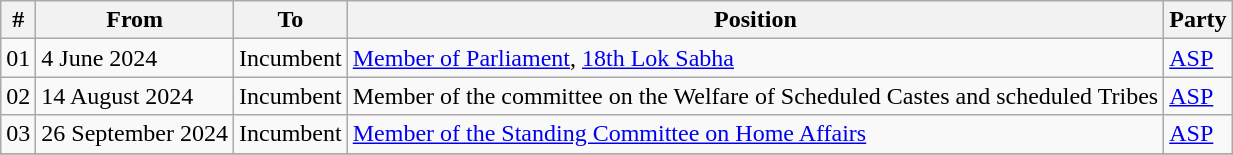<table class="wikitable sortable">
<tr>
<th>#</th>
<th>From</th>
<th>To</th>
<th>Position</th>
<th>Party</th>
</tr>
<tr>
<td>01</td>
<td>4 June 2024</td>
<td>Incumbent</td>
<td><a href='#'>Member of Parliament</a>, <a href='#'>18th Lok Sabha</a></td>
<td><a href='#'>ASP</a></td>
</tr>
<tr>
<td>02</td>
<td>14 August 2024</td>
<td>Incumbent</td>
<td>Member of the committee on the Welfare of Scheduled Castes and scheduled Tribes</td>
<td><a href='#'>ASP</a></td>
</tr>
<tr>
<td>03</td>
<td>26 September 2024</td>
<td>Incumbent</td>
<td><a href='#'>Member of the Standing Committee on Home Affairs</a></td>
<td><a href='#'>ASP</a></td>
</tr>
<tr>
</tr>
</table>
